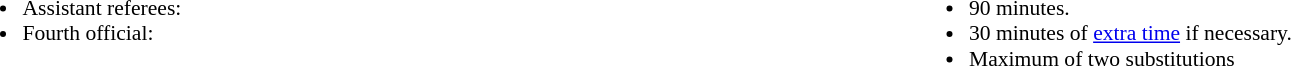<table style="width:100%; font-size:90%">
<tr>
<td style="width:50%; vertical-align:top"><br><ul><li>Assistant referees:</li><li>Fourth official:</li></ul></td>
<td style="width:50%; vertical-align:top"><br><ul><li>90 minutes.</li><li>30 minutes of <a href='#'>extra time</a> if necessary.</li><li>Maximum of two substitutions</li></ul></td>
</tr>
</table>
